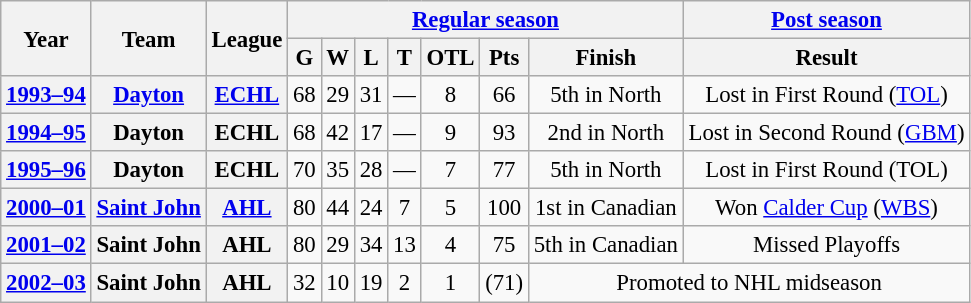<table class="wikitable" style="font-size: 95%; text-align:center;">
<tr>
<th rowspan="2">Year</th>
<th rowspan="2">Team</th>
<th rowspan="2">League</th>
<th colspan="7"><a href='#'>Regular season</a></th>
<th colspan="1"><a href='#'>Post season</a></th>
</tr>
<tr>
<th>G</th>
<th>W</th>
<th>L</th>
<th>T</th>
<th>OTL</th>
<th>Pts</th>
<th>Finish</th>
<th>Result</th>
</tr>
<tr>
<th><a href='#'>1993–94</a></th>
<th><a href='#'>Dayton</a></th>
<th><a href='#'>ECHL</a></th>
<td>68</td>
<td>29</td>
<td>31</td>
<td>—</td>
<td>8</td>
<td>66</td>
<td>5th in North</td>
<td>Lost in First Round (<a href='#'>TOL</a>)</td>
</tr>
<tr>
<th><a href='#'>1994–95</a></th>
<th>Dayton</th>
<th>ECHL</th>
<td>68</td>
<td>42</td>
<td>17</td>
<td>—</td>
<td>9</td>
<td>93</td>
<td>2nd in North</td>
<td>Lost in Second Round (<a href='#'>GBM</a>)</td>
</tr>
<tr>
<th><a href='#'>1995–96</a></th>
<th>Dayton</th>
<th>ECHL</th>
<td>70</td>
<td>35</td>
<td>28</td>
<td>—</td>
<td>7</td>
<td>77</td>
<td>5th in North</td>
<td>Lost in First Round (TOL)</td>
</tr>
<tr>
<th><a href='#'>2000–01</a></th>
<th><a href='#'>Saint John</a></th>
<th><a href='#'>AHL</a></th>
<td>80</td>
<td>44</td>
<td>24</td>
<td>7</td>
<td>5</td>
<td>100</td>
<td>1st in Canadian</td>
<td>Won <a href='#'>Calder Cup</a> (<a href='#'>WBS</a>)</td>
</tr>
<tr>
<th><a href='#'>2001–02</a></th>
<th>Saint John</th>
<th>AHL</th>
<td>80</td>
<td>29</td>
<td>34</td>
<td>13</td>
<td>4</td>
<td>75</td>
<td>5th in Canadian</td>
<td>Missed Playoffs</td>
</tr>
<tr>
<th><a href='#'>2002–03</a></th>
<th>Saint John</th>
<th>AHL</th>
<td>32</td>
<td>10</td>
<td>19</td>
<td>2</td>
<td>1</td>
<td>(71)</td>
<td colspan=2>Promoted to NHL midseason</td>
</tr>
</table>
